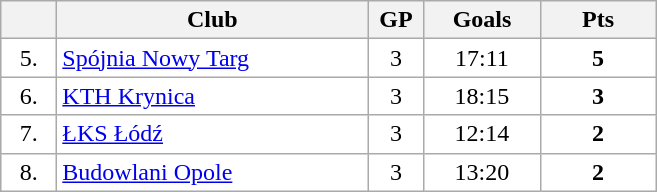<table class="wikitable">
<tr>
<th width="30"></th>
<th width="200">Club</th>
<th width="30">GP</th>
<th width="70">Goals</th>
<th width="70">Pts</th>
</tr>
<tr bgcolor="#FFFFFF" align="center">
<td>5.</td>
<td align="left"><a href='#'>Spójnia Nowy Targ</a></td>
<td>3</td>
<td>17:11</td>
<td><strong>5</strong></td>
</tr>
<tr bgcolor="#FFFFFF" align="center">
<td>6.</td>
<td align="left"><a href='#'>KTH Krynica</a></td>
<td>3</td>
<td>18:15</td>
<td><strong>3</strong></td>
</tr>
<tr bgcolor="#FFFFFF" align="center">
<td>7.</td>
<td align="left"><a href='#'>ŁKS Łódź</a></td>
<td>3</td>
<td>12:14</td>
<td><strong>2</strong></td>
</tr>
<tr bgcolor="#FFFFFF" align="center">
<td>8.</td>
<td align="left"><a href='#'>Budowlani Opole</a></td>
<td>3</td>
<td>13:20</td>
<td><strong>2</strong></td>
</tr>
</table>
